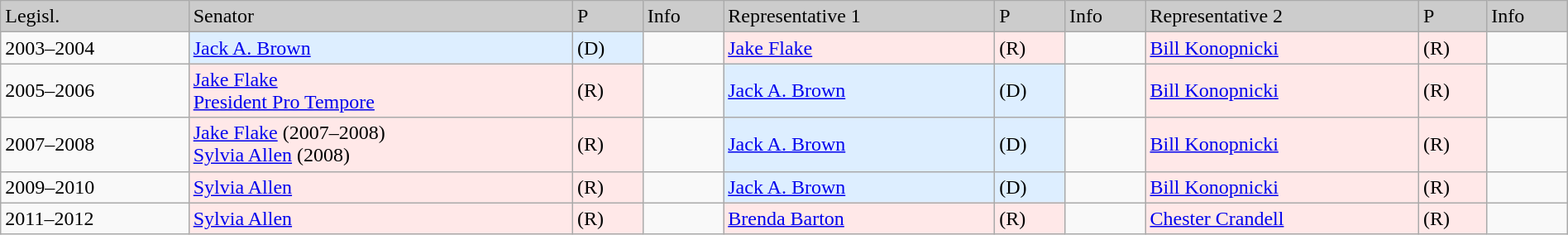<table class=wikitable width="100%" border="1">
<tr style="background-color:#cccccc;">
<td>Legisl.</td>
<td>Senator</td>
<td>P</td>
<td>Info</td>
<td>Representative 1</td>
<td>P</td>
<td>Info</td>
<td>Representative 2</td>
<td>P</td>
<td>Info</td>
</tr>
<tr>
<td>2003–2004</td>
<td style="background:#DDEEFF"><a href='#'>Jack A. Brown</a></td>
<td style="background:#DDEEFF">(D)</td>
<td></td>
<td style="background:#FFE8E8"><a href='#'>Jake Flake</a></td>
<td style="background:#FFE8E8">(R)</td>
<td></td>
<td style="background:#FFE8E8"><a href='#'>Bill Konopnicki</a></td>
<td style="background:#FFE8E8">(R)</td>
<td></td>
</tr>
<tr>
<td>2005–2006</td>
<td style="background:#FFE8E8"><a href='#'>Jake Flake</a> <br><a href='#'>President Pro Tempore</a></td>
<td style="background:#FFE8E8">(R)</td>
<td></td>
<td style="background:#DDEEFF"><a href='#'>Jack A. Brown</a></td>
<td style="background:#DDEEFF">(D)</td>
<td></td>
<td style="background:#FFE8E8"><a href='#'>Bill Konopnicki</a></td>
<td style="background:#FFE8E8">(R)</td>
<td></td>
</tr>
<tr>
<td>2007–2008</td>
<td style="background:#FFE8E8"><a href='#'>Jake Flake</a> (2007–2008)<br><a href='#'>Sylvia Allen</a> (2008)</td>
<td style="background:#FFE8E8">(R)</td>
<td></td>
<td style="background:#DDEEFF"><a href='#'>Jack A. Brown</a></td>
<td style="background:#DDEEFF">(D)</td>
<td></td>
<td style="background:#FFE8E8"><a href='#'>Bill Konopnicki</a></td>
<td style="background:#FFE8E8">(R)</td>
<td></td>
</tr>
<tr>
<td>2009–2010</td>
<td style="background:#FFE8E8"><a href='#'>Sylvia Allen</a></td>
<td style="background:#FFE8E8">(R)</td>
<td></td>
<td style="background:#DDEEFF"><a href='#'>Jack A. Brown</a></td>
<td style="background:#DDEEFF">(D)</td>
<td></td>
<td style="background:#FFE8E8"><a href='#'>Bill Konopnicki</a></td>
<td style="background:#FFE8E8">(R)</td>
<td></td>
</tr>
<tr>
<td>2011–2012</td>
<td style="background:#FFE8E8"><a href='#'>Sylvia Allen</a></td>
<td style="background:#FFE8E8">(R)</td>
<td></td>
<td style="background:#FFE8E8"><a href='#'>Brenda Barton</a></td>
<td style="background:#FFE8E8">(R)</td>
<td></td>
<td style="background:#FFE8E8"><a href='#'>Chester Crandell</a></td>
<td style="background:#FFE8E8">(R)</td>
<td></td>
</tr>
</table>
